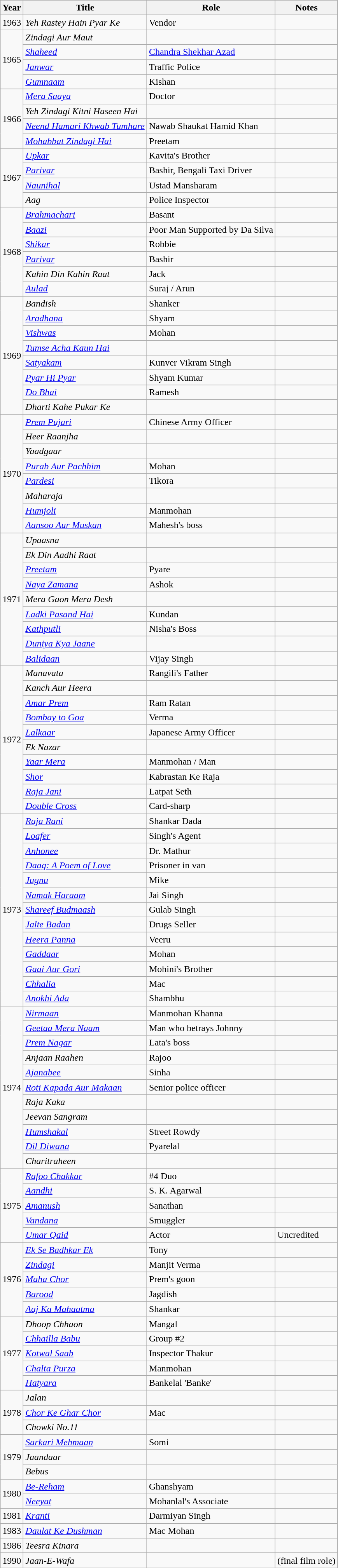<table class="wikitable">
<tr>
<th>Year</th>
<th>Title</th>
<th>Role</th>
<th>Notes</th>
</tr>
<tr>
<td>1963</td>
<td><em>Yeh Rastey Hain Pyar Ke</em></td>
<td>Vendor</td>
<td></td>
</tr>
<tr>
<td rowspan="4">1965</td>
<td><em>Zindagi Aur Maut</em></td>
<td></td>
<td></td>
</tr>
<tr>
<td><em><a href='#'>Shaheed</a></em></td>
<td><a href='#'>Chandra Shekhar Azad</a></td>
<td></td>
</tr>
<tr>
<td><em><a href='#'>Janwar</a></em></td>
<td>Traffic Police</td>
<td></td>
</tr>
<tr>
<td><em><a href='#'>Gumnaam</a></em></td>
<td>Kishan</td>
<td></td>
</tr>
<tr>
<td rowspan="4">1966</td>
<td><em><a href='#'>Mera Saaya</a></em></td>
<td>Doctor</td>
<td></td>
</tr>
<tr>
<td><em>Yeh Zindagi Kitni Haseen Hai</em></td>
<td></td>
<td></td>
</tr>
<tr>
<td><em><a href='#'>Neend Hamari Khwab Tumhare</a></em></td>
<td>Nawab Shaukat Hamid Khan</td>
<td></td>
</tr>
<tr>
<td><em><a href='#'>Mohabbat Zindagi Hai</a></em></td>
<td>Preetam</td>
<td></td>
</tr>
<tr>
<td rowspan="4">1967</td>
<td><em><a href='#'>Upkar</a></em></td>
<td>Kavita's Brother</td>
<td></td>
</tr>
<tr>
<td><em><a href='#'>Parivar</a></em></td>
<td>Bashir, Bengali Taxi Driver</td>
</tr>
<tr>
<td><em><a href='#'>Naunihal</a></em></td>
<td>Ustad Mansharam</td>
<td></td>
</tr>
<tr>
<td><em>Aag</em></td>
<td>Police Inspector</td>
<td></td>
</tr>
<tr>
<td rowspan="6">1968</td>
<td><em><a href='#'>Brahmachari</a></em></td>
<td>Basant</td>
<td></td>
</tr>
<tr>
<td><em><a href='#'>Baazi</a></em></td>
<td>Poor Man Supported by Da Silva</td>
<td></td>
</tr>
<tr>
<td><em><a href='#'>Shikar</a></em></td>
<td>Robbie</td>
<td></td>
</tr>
<tr>
<td><em><a href='#'>Parivar</a></em></td>
<td>Bashir</td>
<td></td>
</tr>
<tr>
<td><em>Kahin Din Kahin Raat</em></td>
<td>Jack</td>
<td></td>
</tr>
<tr>
<td><em><a href='#'>Aulad</a></em></td>
<td>Suraj / Arun</td>
<td></td>
</tr>
<tr>
<td rowspan="8">1969</td>
<td><em>Bandish</em></td>
<td>Shanker</td>
<td></td>
</tr>
<tr>
<td><em><a href='#'>Aradhana</a></em></td>
<td>Shyam</td>
<td></td>
</tr>
<tr>
<td><em><a href='#'>Vishwas</a></em></td>
<td>Mohan</td>
<td></td>
</tr>
<tr>
<td><em><a href='#'>Tumse Acha Kaun Hai</a></em></td>
<td></td>
<td></td>
</tr>
<tr>
<td><em><a href='#'>Satyakam</a></em></td>
<td>Kunver Vikram Singh</td>
<td></td>
</tr>
<tr>
<td><em><a href='#'>Pyar Hi Pyar</a></em></td>
<td>Shyam Kumar</td>
<td></td>
</tr>
<tr>
<td><em><a href='#'>Do Bhai</a></em></td>
<td>Ramesh</td>
<td></td>
</tr>
<tr>
<td><em>Dharti Kahe Pukar Ke</em></td>
<td></td>
<td></td>
</tr>
<tr>
<td rowspan="8">1970</td>
<td><em><a href='#'>Prem Pujari</a></em></td>
<td>Chinese Army Officer</td>
<td></td>
</tr>
<tr>
<td><em>Heer Raanjha</em></td>
<td></td>
<td></td>
</tr>
<tr>
<td><em>Yaadgaar</em></td>
<td></td>
<td></td>
</tr>
<tr>
<td><em><a href='#'>Purab Aur Pachhim</a></em></td>
<td>Mohan</td>
<td></td>
</tr>
<tr>
<td><em><a href='#'>Pardesi</a></em></td>
<td>Tikora</td>
<td></td>
</tr>
<tr>
<td><em>Maharaja</em></td>
<td></td>
<td></td>
</tr>
<tr>
<td><em><a href='#'>Humjoli</a></em></td>
<td>Manmohan</td>
<td></td>
</tr>
<tr>
<td><em><a href='#'>Aansoo Aur Muskan</a></em></td>
<td>Mahesh's boss</td>
<td></td>
</tr>
<tr>
<td rowspan="9">1971</td>
<td><em>Upaasna</em></td>
<td></td>
<td></td>
</tr>
<tr>
<td><em>Ek Din Aadhi Raat</em></td>
<td></td>
<td></td>
</tr>
<tr>
<td><em><a href='#'>Preetam</a></em></td>
<td>Pyare</td>
<td></td>
</tr>
<tr>
<td><em><a href='#'>Naya Zamana</a></em></td>
<td>Ashok</td>
<td></td>
</tr>
<tr>
<td><em>Mera Gaon Mera Desh</em></td>
<td></td>
<td></td>
</tr>
<tr>
<td><em><a href='#'>Ladki Pasand Hai</a></em></td>
<td>Kundan</td>
<td></td>
</tr>
<tr>
<td><em><a href='#'>Kathputli</a></em></td>
<td>Nisha's Boss</td>
<td></td>
</tr>
<tr>
<td><em><a href='#'>Duniya Kya Jaane</a></em></td>
<td></td>
<td></td>
</tr>
<tr>
<td><em><a href='#'>Balidaan</a></em></td>
<td>Vijay Singh</td>
<td></td>
</tr>
<tr>
<td rowspan="10">1972</td>
<td><em>Manavata</em></td>
<td>Rangili's Father</td>
<td></td>
</tr>
<tr>
<td><em>Kanch Aur Heera</em></td>
<td></td>
<td></td>
</tr>
<tr>
<td><em><a href='#'>Amar Prem</a></em></td>
<td>Ram Ratan</td>
<td></td>
</tr>
<tr>
<td><em><a href='#'>Bombay to Goa</a></em></td>
<td>Verma</td>
<td></td>
</tr>
<tr>
<td><em><a href='#'>Lalkaar</a></em></td>
<td>Japanese Army Officer</td>
<td></td>
</tr>
<tr>
<td><em>Ek Nazar</em></td>
<td></td>
<td></td>
</tr>
<tr>
<td><em><a href='#'>Yaar Mera</a></em></td>
<td>Manmohan / Man</td>
<td></td>
</tr>
<tr>
<td><em><a href='#'>Shor</a></em></td>
<td>Kabrastan Ke Raja</td>
<td></td>
</tr>
<tr>
<td><em><a href='#'>Raja Jani</a></em></td>
<td>Latpat Seth</td>
<td></td>
</tr>
<tr>
<td><em><a href='#'>Double Cross</a></em></td>
<td>Card-sharp</td>
<td></td>
</tr>
<tr>
<td rowspan="13">1973</td>
<td><em><a href='#'>Raja Rani</a></em></td>
<td>Shankar Dada</td>
<td></td>
</tr>
<tr>
<td><em><a href='#'>Loafer</a></em></td>
<td>Singh's Agent</td>
<td></td>
</tr>
<tr>
<td><em><a href='#'>Anhonee</a></em></td>
<td>Dr. Mathur</td>
<td></td>
</tr>
<tr>
<td><em><a href='#'>Daag: A Poem of Love</a></em></td>
<td>Prisoner in van</td>
<td></td>
</tr>
<tr>
<td><em><a href='#'>Jugnu</a></em></td>
<td>Mike</td>
<td></td>
</tr>
<tr>
<td><em><a href='#'>Namak Haraam</a></em></td>
<td>Jai Singh</td>
<td></td>
</tr>
<tr>
<td><em><a href='#'>Shareef Budmaash</a></em></td>
<td>Gulab Singh</td>
<td></td>
</tr>
<tr>
<td><em><a href='#'>Jalte Badan</a></em></td>
<td>Drugs Seller</td>
<td></td>
</tr>
<tr>
<td><em><a href='#'>Heera Panna</a></em></td>
<td>Veeru</td>
<td></td>
</tr>
<tr>
<td><em><a href='#'>Gaddaar</a></em></td>
<td>Mohan</td>
<td></td>
</tr>
<tr>
<td><em><a href='#'>Gaai Aur Gori</a></em></td>
<td>Mohini's Brother</td>
<td></td>
</tr>
<tr>
<td><em><a href='#'>Chhalia</a></em></td>
<td>Mac</td>
<td></td>
</tr>
<tr>
<td><em><a href='#'>Anokhi Ada</a></em></td>
<td>Shambhu</td>
<td></td>
</tr>
<tr>
<td rowspan="11">1974</td>
<td><em><a href='#'>Nirmaan</a></em></td>
<td>Manmohan Khanna</td>
<td></td>
</tr>
<tr>
<td><em><a href='#'>Geetaa Mera Naam</a></em></td>
<td>Man who betrays Johnny</td>
<td></td>
</tr>
<tr>
<td><em><a href='#'>Prem Nagar</a></em></td>
<td>Lata's boss</td>
<td></td>
</tr>
<tr>
<td><em>Anjaan Raahen</em></td>
<td>Rajoo</td>
<td></td>
</tr>
<tr>
<td><em><a href='#'>Ajanabee</a></em></td>
<td>Sinha</td>
<td></td>
</tr>
<tr>
<td><em><a href='#'>Roti Kapada Aur Makaan</a></em></td>
<td>Senior police officer</td>
<td></td>
</tr>
<tr>
<td><em>Raja Kaka</em></td>
<td></td>
<td></td>
</tr>
<tr>
<td><em>Jeevan Sangram</em></td>
<td></td>
<td></td>
</tr>
<tr>
<td><em><a href='#'>Humshakal</a></em></td>
<td>Street Rowdy</td>
<td></td>
</tr>
<tr>
<td><em><a href='#'>Dil Diwana</a></em></td>
<td>Pyarelal</td>
<td></td>
</tr>
<tr>
<td><em>Charitraheen</em></td>
<td></td>
<td></td>
</tr>
<tr>
<td rowspan="5">1975</td>
<td><em><a href='#'>Rafoo Chakkar</a></em></td>
<td>#4 Duo</td>
<td></td>
</tr>
<tr>
<td><em><a href='#'>Aandhi</a></em></td>
<td>S. K. Agarwal</td>
<td></td>
</tr>
<tr>
<td><em><a href='#'>Amanush</a></em></td>
<td>Sanathan</td>
<td></td>
</tr>
<tr>
<td><em><a href='#'>Vandana</a></em></td>
<td>Smuggler</td>
<td></td>
</tr>
<tr>
<td><em><a href='#'>Umar Qaid</a></em></td>
<td>Actor</td>
<td>Uncredited</td>
</tr>
<tr>
<td rowspan="5">1976</td>
<td><em><a href='#'>Ek Se Badhkar Ek</a></em></td>
<td>Tony</td>
<td></td>
</tr>
<tr>
<td><em><a href='#'>Zindagi</a></em></td>
<td>Manjit Verma</td>
<td></td>
</tr>
<tr>
<td><em><a href='#'>Maha Chor</a></em></td>
<td>Prem's goon</td>
<td></td>
</tr>
<tr>
<td><em><a href='#'>Barood</a></em></td>
<td>Jagdish</td>
<td></td>
</tr>
<tr>
<td><em><a href='#'>Aaj Ka Mahaatma</a></em></td>
<td>Shankar</td>
<td></td>
</tr>
<tr>
<td rowspan="5">1977</td>
<td><em>Dhoop Chhaon</em></td>
<td>Mangal</td>
<td></td>
</tr>
<tr>
<td><em><a href='#'>Chhailla Babu</a></em></td>
<td>Group #2</td>
<td></td>
</tr>
<tr>
<td><em><a href='#'>Kotwal Saab</a></em></td>
<td>Inspector Thakur</td>
<td></td>
</tr>
<tr>
<td><em><a href='#'>Chalta Purza</a></em></td>
<td>Manmohan</td>
<td></td>
</tr>
<tr>
<td><em><a href='#'>Hatyara</a></em></td>
<td>Bankelal 'Banke'</td>
<td></td>
</tr>
<tr>
<td rowspan="3">1978</td>
<td><em>Jalan</em></td>
<td></td>
<td></td>
</tr>
<tr>
<td><em><a href='#'>Chor Ke Ghar Chor</a></em></td>
<td>Mac</td>
<td></td>
</tr>
<tr>
<td><em>Chowki No.11</em></td>
<td></td>
<td></td>
</tr>
<tr>
<td rowspan="3">1979</td>
<td><em><a href='#'>Sarkari Mehmaan</a></em></td>
<td>Somi</td>
<td></td>
</tr>
<tr>
<td><em>Jaandaar</em></td>
<td></td>
<td></td>
</tr>
<tr>
<td><em>Bebus</em></td>
<td></td>
<td></td>
</tr>
<tr>
<td rowspan="2">1980</td>
<td><em><a href='#'>Be-Reham</a></em></td>
<td>Ghanshyam</td>
<td></td>
</tr>
<tr>
<td><em><a href='#'>Neeyat</a></em></td>
<td>Mohanlal's Associate</td>
<td></td>
</tr>
<tr>
<td>1981</td>
<td><em><a href='#'>Kranti</a></em></td>
<td>Darmiyan Singh</td>
<td></td>
</tr>
<tr>
<td>1983</td>
<td><em><a href='#'>Daulat Ke Dushman</a></em></td>
<td>Mac Mohan</td>
<td></td>
</tr>
<tr>
<td>1986</td>
<td><em>Teesra Kinara</em></td>
<td></td>
<td></td>
</tr>
<tr>
<td>1990</td>
<td><em>Jaan-E-Wafa</em></td>
<td></td>
<td>(final film role)</td>
</tr>
</table>
